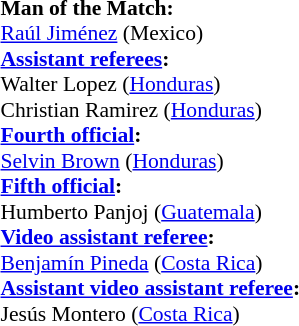<table style="width:100%; font-size:90%;">
<tr>
<td><br><strong>Man of the Match:</strong>
<br><a href='#'>Raúl Jiménez</a> (Mexico)<br><strong><a href='#'>Assistant referees</a>:</strong>
<br>Walter Lopez (<a href='#'>Honduras</a>)
<br>Christian Ramirez (<a href='#'>Honduras</a>)
<br><strong><a href='#'>Fourth official</a>:</strong>
<br><a href='#'>Selvin Brown</a> (<a href='#'>Honduras</a>)
<br><strong><a href='#'>Fifth official</a>:</strong>
<br>Humberto Panjoj (<a href='#'>Guatemala</a>)
<br><strong><a href='#'>Video assistant referee</a>:</strong>
<br><a href='#'>Benjamín Pineda</a> (<a href='#'>Costa Rica</a>)
<br><strong><a href='#'>Assistant video assistant referee</a>:</strong>
<br>Jesús Montero (<a href='#'>Costa Rica</a>)</td>
</tr>
</table>
